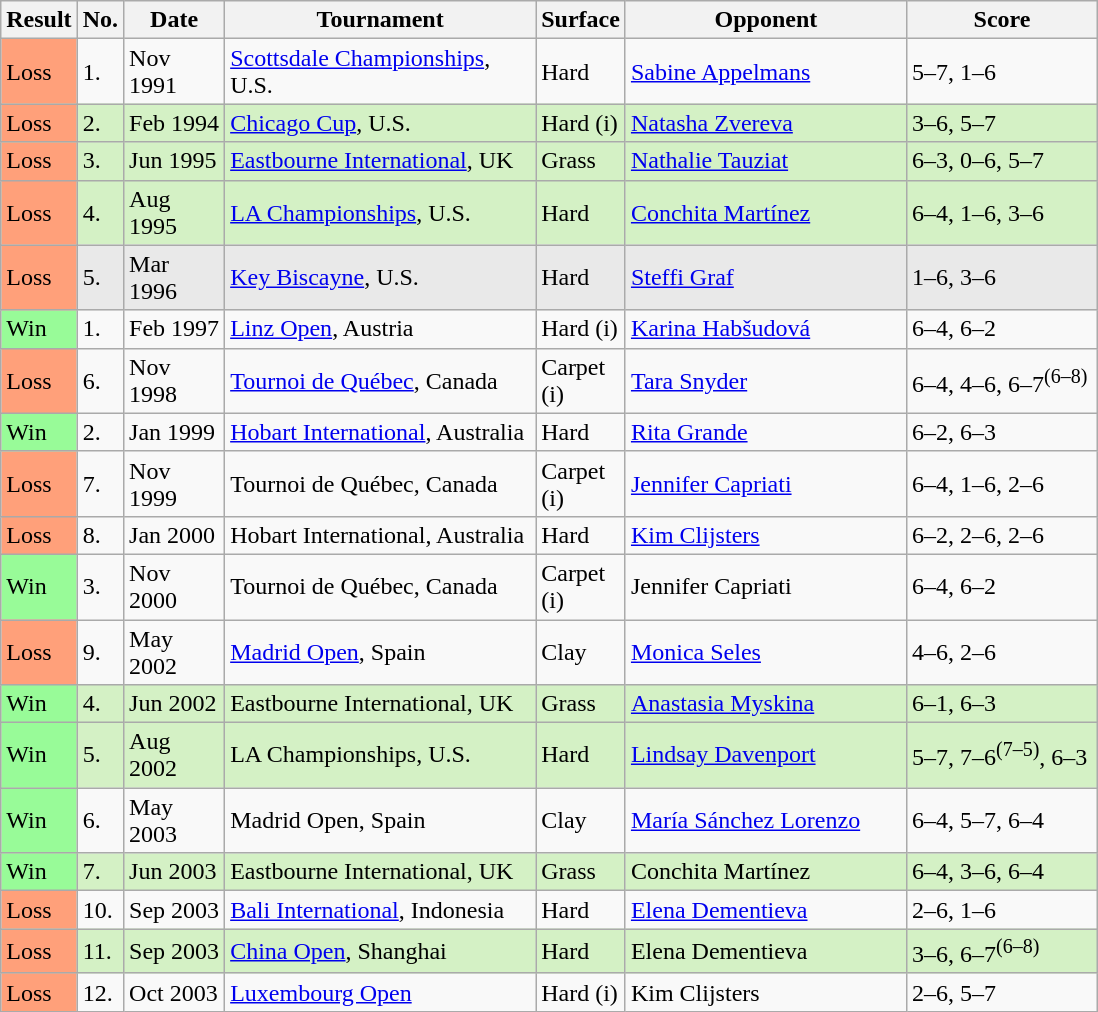<table class="sortable wikitable">
<tr>
<th style="width:40px">Result</th>
<th>No.</th>
<th style="width:60px">Date</th>
<th style="width:200px">Tournament</th>
<th style="width:50px">Surface</th>
<th style="width:180px">Opponent</th>
<th style="width:120px" class="unsortable">Score</th>
</tr>
<tr>
<td style="background:#ffa07a;">Loss</td>
<td>1.</td>
<td>Nov 1991</td>
<td><a href='#'>Scottsdale Championships</a>, U.S.</td>
<td>Hard</td>
<td> <a href='#'>Sabine Appelmans</a></td>
<td>5–7, 1–6</td>
</tr>
<tr style="background:#d4f1c5;">
<td style="background:#ffa07a;">Loss</td>
<td>2.</td>
<td>Feb 1994</td>
<td><a href='#'>Chicago Cup</a>, U.S.</td>
<td>Hard (i)</td>
<td> <a href='#'>Natasha Zvereva</a></td>
<td>3–6, 5–7</td>
</tr>
<tr style="background:#d4f1c5;">
<td style="background:#ffa07a;">Loss</td>
<td>3.</td>
<td>Jun 1995</td>
<td><a href='#'>Eastbourne International</a>, UK</td>
<td>Grass</td>
<td> <a href='#'>Nathalie Tauziat</a></td>
<td>6–3, 0–6, 5–7</td>
</tr>
<tr style="background:#d4f1c5;">
<td style="background:#ffa07a;">Loss</td>
<td>4.</td>
<td>Aug 1995</td>
<td><a href='#'>LA Championships</a>, U.S.</td>
<td>Hard</td>
<td> <a href='#'>Conchita Martínez</a></td>
<td>6–4, 1–6, 3–6</td>
</tr>
<tr style="background:#e9e9e9;">
<td style="background:#ffa07a;">Loss</td>
<td>5.</td>
<td>Mar 1996</td>
<td><a href='#'>Key Biscayne</a>, U.S.</td>
<td>Hard</td>
<td> <a href='#'>Steffi Graf</a></td>
<td>1–6, 3–6</td>
</tr>
<tr>
<td style="background:#98fb98;">Win</td>
<td>1.</td>
<td>Feb 1997</td>
<td><a href='#'>Linz Open</a>, Austria</td>
<td>Hard (i)</td>
<td> <a href='#'>Karina Habšudová</a></td>
<td>6–4, 6–2</td>
</tr>
<tr>
<td style="background:#ffa07a;">Loss</td>
<td>6.</td>
<td>Nov 1998</td>
<td><a href='#'>Tournoi de Québec</a>, Canada</td>
<td>Carpet (i)</td>
<td> <a href='#'>Tara Snyder</a></td>
<td>6–4, 4–6, 6–7<sup>(6–8)</sup></td>
</tr>
<tr>
<td style="background:#98fb98;">Win</td>
<td>2.</td>
<td>Jan 1999</td>
<td><a href='#'>Hobart International</a>, Australia</td>
<td>Hard</td>
<td> <a href='#'>Rita Grande</a></td>
<td>6–2, 6–3</td>
</tr>
<tr>
<td style="background:#ffa07a;">Loss</td>
<td>7.</td>
<td>Nov 1999</td>
<td>Tournoi de Québec, Canada</td>
<td>Carpet (i)</td>
<td> <a href='#'>Jennifer Capriati</a></td>
<td>6–4, 1–6, 2–6</td>
</tr>
<tr>
<td style="background:#ffa07a;">Loss</td>
<td>8.</td>
<td>Jan 2000</td>
<td>Hobart International, Australia</td>
<td>Hard</td>
<td> <a href='#'>Kim Clijsters</a></td>
<td>6–2, 2–6, 2–6</td>
</tr>
<tr>
<td style="background:#98fb98;">Win</td>
<td>3.</td>
<td>Nov 2000</td>
<td>Tournoi de Québec, Canada</td>
<td>Carpet (i)</td>
<td> Jennifer Capriati</td>
<td>6–4, 6–2</td>
</tr>
<tr>
<td style="background:#ffa07a;">Loss</td>
<td>9.</td>
<td>May 2002</td>
<td><a href='#'>Madrid Open</a>, Spain</td>
<td>Clay</td>
<td> <a href='#'>Monica Seles</a></td>
<td>4–6, 2–6</td>
</tr>
<tr style="background:#d4f1c5;">
<td style="background:#98fb98;">Win</td>
<td>4.</td>
<td>Jun 2002</td>
<td>Eastbourne International, UK</td>
<td>Grass</td>
<td> <a href='#'>Anastasia Myskina</a></td>
<td>6–1, 6–3</td>
</tr>
<tr style="background:#d4f1c5;">
<td style="background:#98fb98;">Win</td>
<td>5.</td>
<td>Aug 2002</td>
<td>LA Championships, U.S.</td>
<td>Hard</td>
<td> <a href='#'>Lindsay Davenport</a></td>
<td>5–7, 7–6<sup>(7–5)</sup>, 6–3</td>
</tr>
<tr>
<td style="background:#98fb98;">Win</td>
<td>6.</td>
<td>May 2003</td>
<td>Madrid Open, Spain</td>
<td>Clay</td>
<td> <a href='#'>María Sánchez Lorenzo</a></td>
<td>6–4, 5–7, 6–4</td>
</tr>
<tr style="background:#d4f1c5;">
<td style="background:#98fb98;">Win</td>
<td>7.</td>
<td>Jun 2003</td>
<td>Eastbourne International, UK</td>
<td>Grass</td>
<td> Conchita Martínez</td>
<td>6–4, 3–6, 6–4</td>
</tr>
<tr>
<td style="background:#ffa07a;">Loss</td>
<td>10.</td>
<td>Sep 2003</td>
<td><a href='#'>Bali International</a>, Indonesia</td>
<td>Hard</td>
<td> <a href='#'>Elena Dementieva</a></td>
<td>2–6, 1–6</td>
</tr>
<tr style="background:#d4f1c5;">
<td style="background:#ffa07a;">Loss</td>
<td>11.</td>
<td>Sep 2003</td>
<td><a href='#'>China Open</a>, Shanghai</td>
<td>Hard</td>
<td> Elena Dementieva</td>
<td>3–6, 6–7<sup>(6–8)</sup></td>
</tr>
<tr>
<td style="background:#ffa07a;">Loss</td>
<td>12.</td>
<td>Oct 2003</td>
<td><a href='#'>Luxembourg Open</a></td>
<td>Hard (i)</td>
<td> Kim Clijsters</td>
<td>2–6, 5–7</td>
</tr>
</table>
